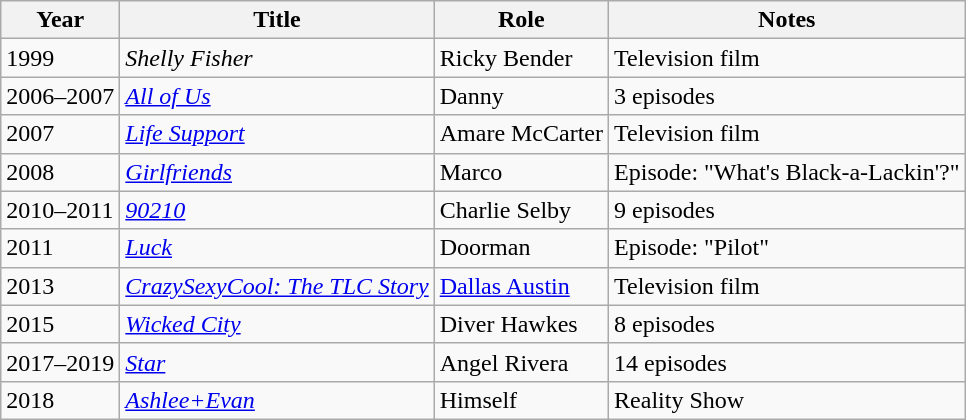<table class="wikitable sortable">
<tr>
<th>Year</th>
<th>Title</th>
<th>Role</th>
<th class="unsortable">Notes</th>
</tr>
<tr>
<td>1999</td>
<td><em>Shelly Fisher</em></td>
<td>Ricky Bender</td>
<td>Television film</td>
</tr>
<tr>
<td>2006–2007</td>
<td><em><a href='#'>All of Us</a></em></td>
<td>Danny</td>
<td>3 episodes</td>
</tr>
<tr>
<td>2007</td>
<td><em><a href='#'>Life Support</a></em></td>
<td>Amare McCarter</td>
<td>Television film</td>
</tr>
<tr>
<td>2008</td>
<td><em><a href='#'>Girlfriends</a></em></td>
<td>Marco</td>
<td>Episode: "What's Black-a-Lackin'?"</td>
</tr>
<tr>
<td>2010–2011</td>
<td><em><a href='#'>90210</a></em></td>
<td>Charlie Selby</td>
<td>9 episodes</td>
</tr>
<tr>
<td>2011</td>
<td><em><a href='#'>Luck</a></em></td>
<td>Doorman</td>
<td>Episode: "Pilot"</td>
</tr>
<tr>
<td>2013</td>
<td><em><a href='#'>CrazySexyCool: The TLC Story</a></em></td>
<td><a href='#'>Dallas Austin</a></td>
<td>Television film</td>
</tr>
<tr>
<td>2015</td>
<td><em><a href='#'>Wicked City</a></em></td>
<td>Diver Hawkes</td>
<td>8 episodes</td>
</tr>
<tr>
<td>2017–2019</td>
<td><em><a href='#'>Star</a></em></td>
<td>Angel Rivera</td>
<td>14 episodes</td>
</tr>
<tr>
<td>2018</td>
<td><em><a href='#'>Ashlee+Evan</a></em></td>
<td>Himself</td>
<td>Reality Show</td>
</tr>
</table>
